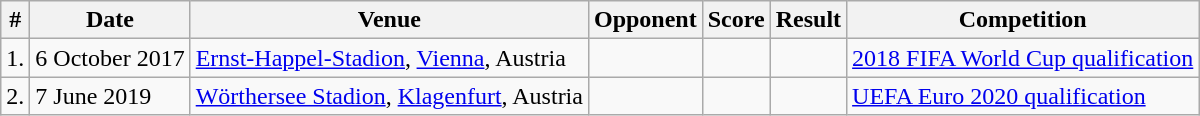<table class="wikitable sortable">
<tr>
<th>#</th>
<th>Date</th>
<th>Venue</th>
<th>Opponent</th>
<th>Score</th>
<th>Result</th>
<th>Competition</th>
</tr>
<tr>
<td>1.</td>
<td>6 October 2017</td>
<td><a href='#'>Ernst-Happel-Stadion</a>, <a href='#'>Vienna</a>, Austria</td>
<td></td>
<td></td>
<td></td>
<td><a href='#'>2018 FIFA World Cup qualification</a></td>
</tr>
<tr>
<td>2.</td>
<td>7 June 2019</td>
<td><a href='#'>Wörthersee Stadion</a>, <a href='#'>Klagenfurt</a>, Austria</td>
<td></td>
<td></td>
<td></td>
<td><a href='#'>UEFA Euro 2020 qualification</a></td>
</tr>
</table>
